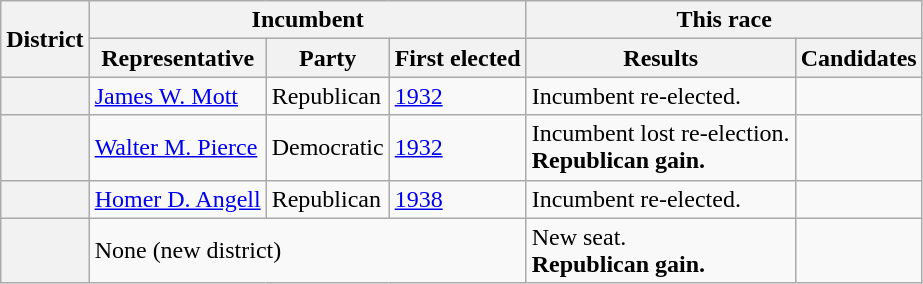<table class=wikitable>
<tr>
<th rowspan=2>District</th>
<th colspan=3>Incumbent</th>
<th colspan=2>This race</th>
</tr>
<tr>
<th>Representative</th>
<th>Party</th>
<th>First elected</th>
<th>Results</th>
<th>Candidates</th>
</tr>
<tr>
<th></th>
<td><a href='#'>James W. Mott</a></td>
<td>Republican</td>
<td><a href='#'>1932</a></td>
<td>Incumbent re-elected.</td>
<td nowrap></td>
</tr>
<tr>
<th></th>
<td><a href='#'>Walter M. Pierce</a></td>
<td>Democratic</td>
<td><a href='#'>1932</a></td>
<td>Incumbent lost re-election.<br><strong>Republican gain.</strong></td>
<td nowrap></td>
</tr>
<tr>
<th></th>
<td><a href='#'>Homer D. Angell</a></td>
<td>Republican</td>
<td><a href='#'>1938</a></td>
<td>Incumbent re-elected.</td>
<td nowrap></td>
</tr>
<tr>
<th></th>
<td colspan=3>None (new district)</td>
<td>New seat.<br><strong>Republican gain.</strong></td>
<td nowrap></td>
</tr>
</table>
